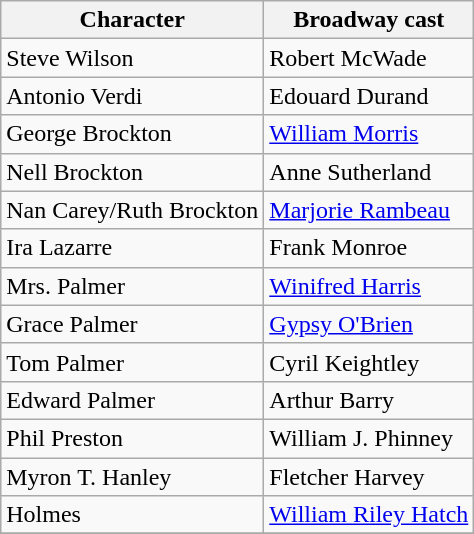<table class="wikitable">
<tr>
<th scope="col">Character</th>
<th scope="col">Broadway cast</th>
</tr>
<tr>
<td>Steve Wilson</td>
<td>Robert McWade</td>
</tr>
<tr>
<td>Antonio Verdi</td>
<td>Edouard Durand</td>
</tr>
<tr>
<td>George Brockton</td>
<td><a href='#'>William Morris</a></td>
</tr>
<tr>
<td>Nell Brockton</td>
<td>Anne Sutherland</td>
</tr>
<tr>
<td>Nan Carey/Ruth Brockton</td>
<td><a href='#'>Marjorie Rambeau</a></td>
</tr>
<tr>
<td>Ira Lazarre</td>
<td>Frank Monroe</td>
</tr>
<tr>
<td>Mrs. Palmer</td>
<td><a href='#'>Winifred Harris</a></td>
</tr>
<tr>
<td>Grace Palmer</td>
<td><a href='#'>Gypsy O'Brien</a></td>
</tr>
<tr>
<td>Tom Palmer</td>
<td>Cyril Keightley</td>
</tr>
<tr>
<td>Edward Palmer</td>
<td>Arthur Barry</td>
</tr>
<tr>
<td>Phil Preston</td>
<td>William J. Phinney</td>
</tr>
<tr>
<td>Myron T. Hanley</td>
<td>Fletcher Harvey</td>
</tr>
<tr>
<td>Holmes</td>
<td><a href='#'>William Riley Hatch</a></td>
</tr>
<tr>
</tr>
</table>
